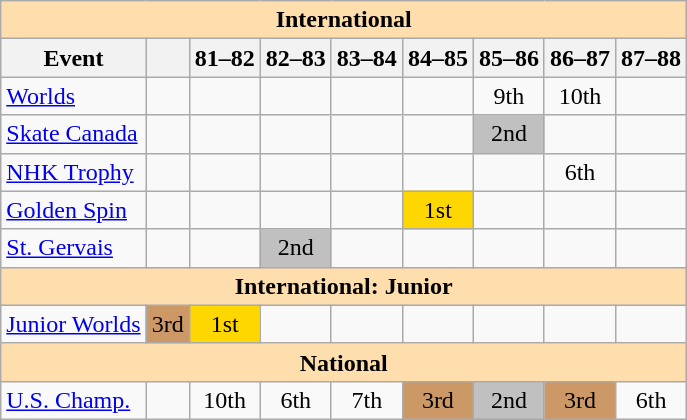<table class="wikitable" style="text-align:center">
<tr>
<th style="background-color: #ffdead; " colspan=9 align=center>International</th>
</tr>
<tr>
<th>Event</th>
<th></th>
<th>81–82</th>
<th>82–83</th>
<th>83–84</th>
<th>84–85</th>
<th>85–86</th>
<th>86–87</th>
<th>87–88</th>
</tr>
<tr>
<td align=left><a href='#'>Worlds</a></td>
<td></td>
<td></td>
<td></td>
<td></td>
<td></td>
<td>9th</td>
<td>10th</td>
<td></td>
</tr>
<tr>
<td align=left><a href='#'>Skate Canada</a></td>
<td></td>
<td></td>
<td></td>
<td></td>
<td></td>
<td bgcolor=silver>2nd</td>
<td></td>
<td></td>
</tr>
<tr>
<td align=left><a href='#'>NHK Trophy</a></td>
<td></td>
<td></td>
<td></td>
<td></td>
<td></td>
<td></td>
<td>6th</td>
<td></td>
</tr>
<tr>
<td align=left><a href='#'>Golden Spin</a></td>
<td></td>
<td></td>
<td></td>
<td></td>
<td bgcolor=gold>1st</td>
<td></td>
<td></td>
<td></td>
</tr>
<tr>
<td align=left><a href='#'>St. Gervais</a></td>
<td></td>
<td></td>
<td bgcolor=silver>2nd</td>
<td></td>
<td></td>
<td></td>
<td></td>
<td></td>
</tr>
<tr>
<th style="background-color: #ffdead; " colspan=9 align=center>International: Junior</th>
</tr>
<tr>
<td align=left><a href='#'>Junior Worlds</a></td>
<td bgcolor=cc9966>3rd</td>
<td bgcolor=gold>1st</td>
<td></td>
<td></td>
<td></td>
<td></td>
<td></td>
<td></td>
</tr>
<tr>
<th style="background-color: #ffdead; " colspan=9 align=center>National</th>
</tr>
<tr>
<td align=left><a href='#'>U.S. Champ.</a></td>
<td></td>
<td>10th</td>
<td>6th</td>
<td>7th</td>
<td bgcolor=cc9966>3rd</td>
<td bgcolor=silver>2nd</td>
<td bgcolor=cc9966>3rd</td>
<td>6th</td>
</tr>
</table>
